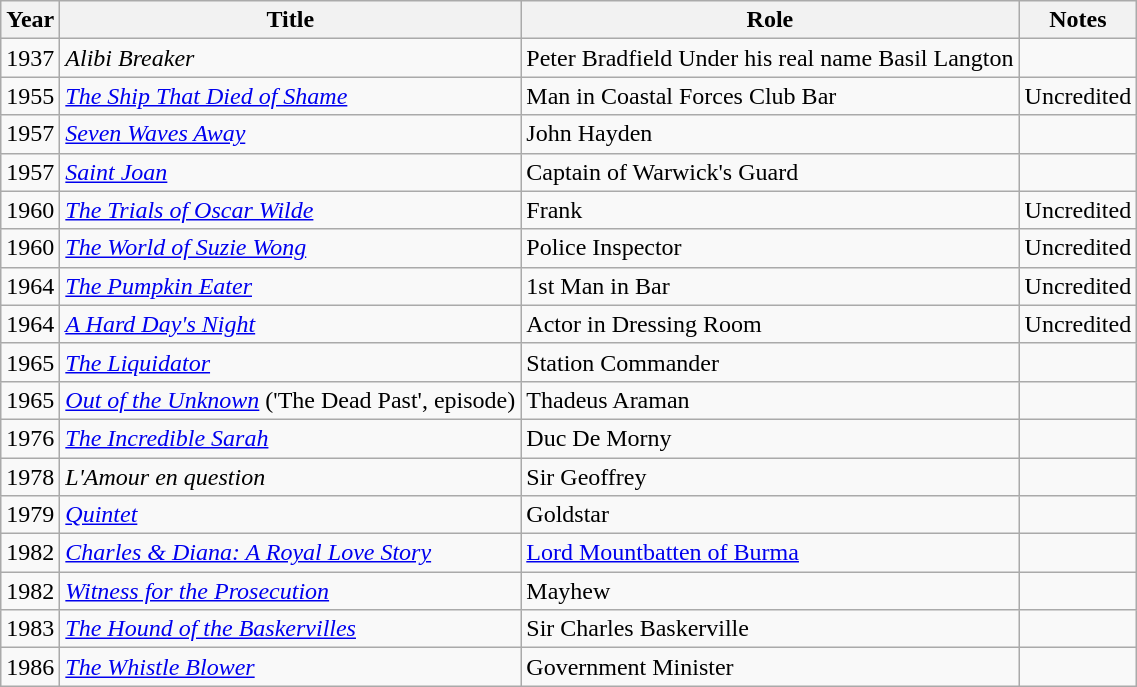<table class="wikitable">
<tr>
<th>Year</th>
<th>Title</th>
<th>Role</th>
<th>Notes</th>
</tr>
<tr>
<td>1937</td>
<td><em>Alibi Breaker</em></td>
<td>Peter Bradfield Under his real name Basil Langton</td>
<td></td>
</tr>
<tr>
<td>1955</td>
<td><em><a href='#'>The Ship That Died of Shame</a></em></td>
<td>Man in Coastal Forces Club Bar</td>
<td>Uncredited</td>
</tr>
<tr>
<td>1957</td>
<td><em><a href='#'>Seven Waves Away</a></em></td>
<td>John Hayden</td>
<td></td>
</tr>
<tr>
<td>1957</td>
<td><em><a href='#'>Saint Joan</a></em></td>
<td>Captain of Warwick's Guard</td>
<td></td>
</tr>
<tr>
<td>1960</td>
<td><em><a href='#'>The Trials of Oscar Wilde</a></em></td>
<td>Frank</td>
<td>Uncredited</td>
</tr>
<tr>
<td>1960</td>
<td><em><a href='#'>The World of Suzie Wong</a></em></td>
<td>Police Inspector</td>
<td>Uncredited</td>
</tr>
<tr>
<td>1964</td>
<td><em><a href='#'>The Pumpkin Eater</a></em></td>
<td>1st Man in Bar</td>
<td>Uncredited</td>
</tr>
<tr>
<td>1964</td>
<td><em><a href='#'>A Hard Day's Night</a></em></td>
<td>Actor in Dressing Room</td>
<td>Uncredited</td>
</tr>
<tr>
<td>1965</td>
<td><em><a href='#'>The Liquidator</a></em></td>
<td>Station Commander</td>
<td></td>
</tr>
<tr>
<td>1965</td>
<td><em><a href='#'>Out of the Unknown</a></em> ('The Dead Past', episode)</td>
<td>Thadeus Araman</td>
</tr>
<tr>
<td>1976</td>
<td><em><a href='#'>The Incredible Sarah</a></em></td>
<td>Duc De Morny</td>
<td></td>
</tr>
<tr>
<td>1978</td>
<td><em>L'Amour en question</em></td>
<td>Sir Geoffrey</td>
<td></td>
</tr>
<tr>
<td>1979</td>
<td><em><a href='#'>Quintet</a></em></td>
<td>Goldstar</td>
<td></td>
</tr>
<tr>
<td>1982</td>
<td><em><a href='#'>Charles & Diana: A Royal Love Story</a></em></td>
<td><a href='#'>Lord Mountbatten of Burma</a></td>
<td></td>
</tr>
<tr>
<td>1982</td>
<td><em><a href='#'>Witness for the Prosecution</a></em></td>
<td>Mayhew</td>
<td></td>
</tr>
<tr>
<td>1983</td>
<td><em><a href='#'>The Hound of the Baskervilles</a></em></td>
<td>Sir Charles Baskerville</td>
<td></td>
</tr>
<tr>
<td>1986</td>
<td><em><a href='#'>The Whistle Blower</a></em></td>
<td>Government Minister</td>
<td></td>
</tr>
</table>
